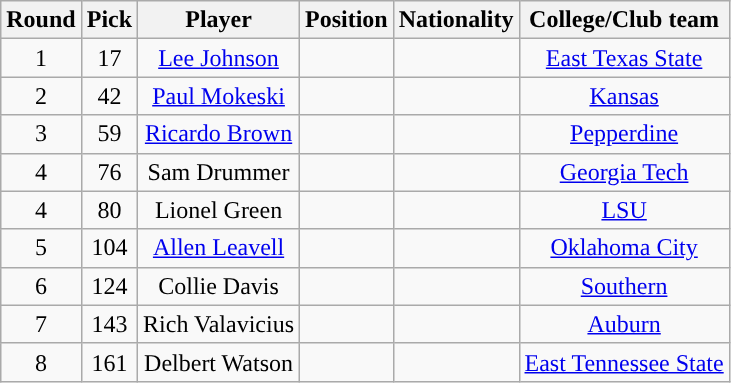<table class="wikitable sortable sortable">
<tr>
<th>Round</th>
<th>Pick</th>
<th>Player</th>
<th>Position</th>
<th>Nationality</th>
<th>College/Club team</th>
</tr>
<tr style="text-align: center">
<td>1</td>
<td>17</td>
<td><a href='#'>Lee Johnson</a></td>
<td></td>
<td></td>
<td><a href='#'>East Texas State</a></td>
</tr>
<tr style="text-align: center">
<td>2</td>
<td>42</td>
<td><a href='#'>Paul Mokeski</a></td>
<td></td>
<td></td>
<td><a href='#'>Kansas</a></td>
</tr>
<tr style="text-align: center">
<td>3</td>
<td>59</td>
<td><a href='#'>Ricardo Brown</a></td>
<td></td>
<td></td>
<td><a href='#'>Pepperdine</a></td>
</tr>
<tr style="text-align: center">
<td>4</td>
<td>76</td>
<td>Sam Drummer</td>
<td></td>
<td></td>
<td><a href='#'>Georgia Tech</a></td>
</tr>
<tr style="text-align: center">
<td>4</td>
<td>80</td>
<td>Lionel Green</td>
<td></td>
<td></td>
<td><a href='#'>LSU</a></td>
</tr>
<tr style="text-align: center">
<td>5</td>
<td>104</td>
<td><a href='#'>Allen Leavell</a></td>
<td></td>
<td></td>
<td><a href='#'>Oklahoma City</a></td>
</tr>
<tr style="text-align: center">
<td>6</td>
<td>124</td>
<td>Collie Davis</td>
<td></td>
<td></td>
<td><a href='#'>Southern</a></td>
</tr>
<tr style="text-align: center">
<td>7</td>
<td>143</td>
<td>Rich Valavicius</td>
<td></td>
<td></td>
<td><a href='#'>Auburn</a></td>
</tr>
<tr style="text-align: center">
<td>8</td>
<td>161</td>
<td>Delbert Watson</td>
<td></td>
<td></td>
<td><a href='#'>East Tennessee State</a></td>
</tr>
</table>
